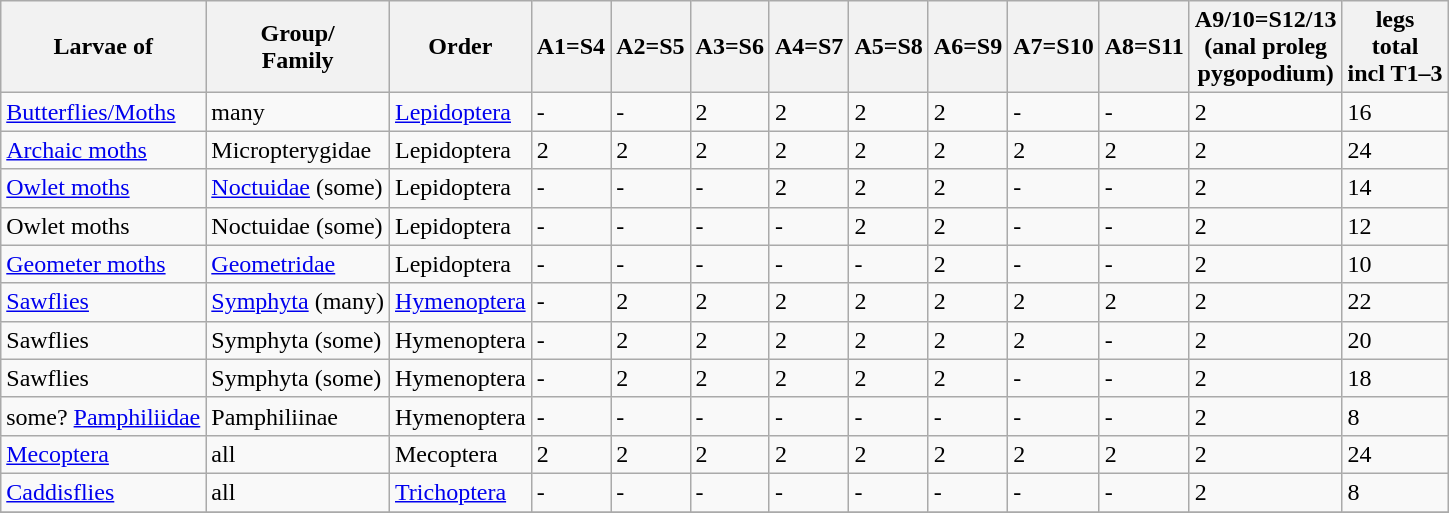<table class="wikitable sortable zebra">
<tr class="hintergrundfarbe6">
<th>Larvae of</th>
<th>Group/<br>Family</th>
<th>Order</th>
<th>A1=S4</th>
<th>A2=S5</th>
<th>A3=S6</th>
<th>A4=S7</th>
<th>A5=S8</th>
<th>A6=S9</th>
<th>A7=S10</th>
<th>A8=S11</th>
<th>A9/10=S12/13<br>(anal proleg<br>pygopodium)</th>
<th>legs<br>total<br>incl T1–3</th>
</tr>
<tr>
<td><a href='#'>Butterflies/Moths</a></td>
<td>many</td>
<td><a href='#'>Lepidoptera</a></td>
<td>-</td>
<td>-</td>
<td>2</td>
<td>2</td>
<td>2</td>
<td>2</td>
<td>-</td>
<td>-</td>
<td>2</td>
<td>16</td>
</tr>
<tr>
<td><a href='#'>Archaic moths</a></td>
<td>Micropterygidae</td>
<td>Lepidoptera</td>
<td>2</td>
<td>2</td>
<td>2</td>
<td>2</td>
<td>2</td>
<td>2</td>
<td>2</td>
<td>2</td>
<td>2</td>
<td>24</td>
</tr>
<tr>
<td><a href='#'>Owlet moths</a></td>
<td><a href='#'>Noctuidae</a> (some)</td>
<td>Lepidoptera</td>
<td>-</td>
<td>-</td>
<td>-</td>
<td>2</td>
<td>2</td>
<td>2</td>
<td>-</td>
<td>-</td>
<td>2</td>
<td>14</td>
</tr>
<tr>
<td>Owlet moths</td>
<td>Noctuidae (some)</td>
<td>Lepidoptera</td>
<td>-</td>
<td>-</td>
<td>-</td>
<td>-</td>
<td>2</td>
<td>2</td>
<td>-</td>
<td>-</td>
<td>2</td>
<td>12</td>
</tr>
<tr>
<td><a href='#'>Geometer moths</a></td>
<td><a href='#'>Geometridae</a></td>
<td>Lepidoptera</td>
<td>-</td>
<td>-</td>
<td>-</td>
<td>-</td>
<td>-</td>
<td>2</td>
<td>-</td>
<td>-</td>
<td>2</td>
<td>10</td>
</tr>
<tr>
<td><a href='#'>Sawflies</a></td>
<td><a href='#'>Symphyta</a> (many)</td>
<td><a href='#'>Hymenoptera</a></td>
<td>-</td>
<td>2</td>
<td>2</td>
<td>2</td>
<td>2</td>
<td>2</td>
<td>2</td>
<td>2</td>
<td>2</td>
<td>22</td>
</tr>
<tr>
<td>Sawflies</td>
<td>Symphyta (some)</td>
<td>Hymenoptera</td>
<td>-</td>
<td>2</td>
<td>2</td>
<td>2</td>
<td>2</td>
<td>2</td>
<td>2</td>
<td>-</td>
<td>2</td>
<td>20</td>
</tr>
<tr>
<td>Sawflies</td>
<td>Symphyta (some)</td>
<td>Hymenoptera</td>
<td>-</td>
<td>2</td>
<td>2</td>
<td>2</td>
<td>2</td>
<td>2</td>
<td>-</td>
<td>-</td>
<td>2</td>
<td>18</td>
</tr>
<tr>
<td>some? <a href='#'>Pamphiliidae</a></td>
<td>Pamphiliinae</td>
<td>Hymenoptera</td>
<td>-</td>
<td>-</td>
<td>-</td>
<td>-</td>
<td>-</td>
<td>-</td>
<td>-</td>
<td>-</td>
<td>2</td>
<td>8</td>
</tr>
<tr>
<td><a href='#'>Mecoptera</a></td>
<td>all</td>
<td>Mecoptera</td>
<td>2</td>
<td>2</td>
<td>2</td>
<td>2</td>
<td>2</td>
<td>2</td>
<td>2</td>
<td>2</td>
<td>2</td>
<td>24</td>
</tr>
<tr>
<td><a href='#'>Caddisflies</a></td>
<td>all</td>
<td><a href='#'>Trichoptera</a></td>
<td>-</td>
<td>-</td>
<td>-</td>
<td>-</td>
<td>-</td>
<td>-</td>
<td>-</td>
<td>-</td>
<td>2</td>
<td>8</td>
</tr>
<tr>
</tr>
</table>
